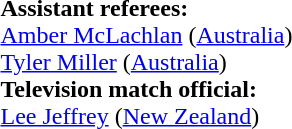<table style="width:100%">
<tr>
<td><br><strong>Assistant referees:</strong> 
<br><a href='#'>Amber McLachlan</a> (<a href='#'>Australia</a>) 
<br><a href='#'>Tyler Miller</a> (<a href='#'>Australia</a>) 
<br><strong>Television match official:</strong> 
<br><a href='#'>Lee Jeffrey</a> (<a href='#'>New Zealand</a>)</td>
</tr>
</table>
